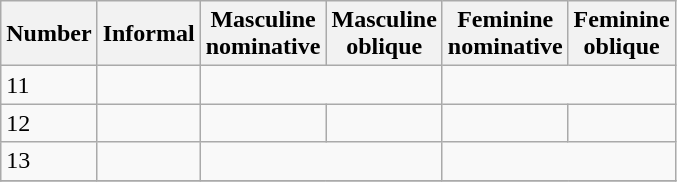<table class="wikitable nowrap">
<tr>
<th>Number</th>
<th>Informal</th>
<th>Masculine<br>nominative</th>
<th>Masculine<br>oblique</th>
<th>Feminine<br>nominative</th>
<th>Feminine<br>oblique</th>
</tr>
<tr>
<td>11</td>
<td><em></em><br></td>
<td colspan=2><em></em><br></td>
<td colspan=2><em></em><br></td>
</tr>
<tr>
<td>12</td>
<td><em></em><br></td>
<td><em></em><br></td>
<td><em></em><br></td>
<td><em></em><br></td>
<td><em></em><br></td>
</tr>
<tr>
<td>13</td>
<td><em></em><br></td>
<td colspan=2><em></em><br></td>
<td colspan=2><em></em><br></td>
</tr>
<tr>
</tr>
</table>
